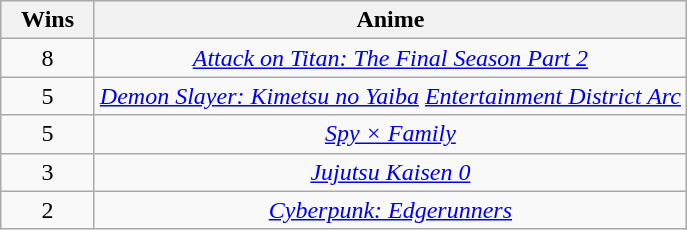<table class="wikitable" style="text-align: center">
<tr>
<th scope="col" width="55">Wins</th>
<th scope="col" align="center">Anime</th>
</tr>
<tr>
<td>8</td>
<td><em><a href='#'>Attack on Titan: The Final Season Part 2</a></em></td>
</tr>
<tr>
<td>5</td>
<td><em><a href='#'>Demon Slayer: Kimetsu no Yaiba</a> <a href='#'>Entertainment District Arc</a></em></td>
</tr>
<tr>
<td>5</td>
<td><em><a href='#'>Spy × Family</a></em></td>
</tr>
<tr>
<td>3</td>
<td><em><a href='#'>Jujutsu Kaisen 0</a></em></td>
</tr>
<tr>
<td>2</td>
<td><em><a href='#'>Cyberpunk: Edgerunners</a></em></td>
</tr>
</table>
